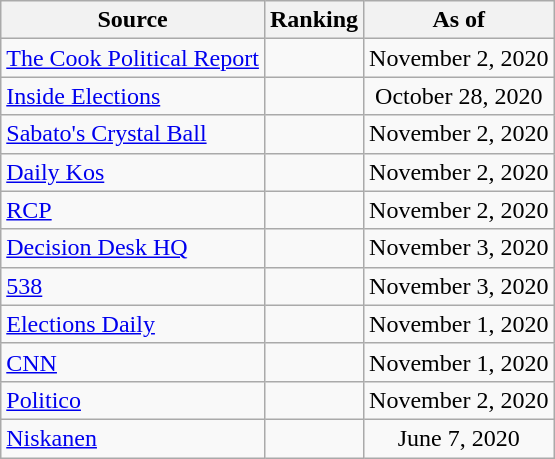<table class="wikitable" style="text-align:center">
<tr>
<th>Source</th>
<th>Ranking</th>
<th>As of</th>
</tr>
<tr>
<td align=left><a href='#'>The Cook Political Report</a></td>
<td></td>
<td>November 2, 2020</td>
</tr>
<tr>
<td align=left><a href='#'>Inside Elections</a></td>
<td></td>
<td>October 28, 2020</td>
</tr>
<tr>
<td align=left><a href='#'>Sabato's Crystal Ball</a></td>
<td></td>
<td>November 2, 2020</td>
</tr>
<tr>
<td align="left"><a href='#'>Daily Kos</a></td>
<td></td>
<td>November 2, 2020</td>
</tr>
<tr>
<td align="left"><a href='#'>RCP</a></td>
<td></td>
<td>November 2, 2020</td>
</tr>
<tr>
<td align="left"><a href='#'>Decision Desk HQ</a></td>
<td></td>
<td>November 3, 2020</td>
</tr>
<tr>
<td align="left"><a href='#'>538</a></td>
<td></td>
<td>November 3, 2020</td>
</tr>
<tr>
<td align="left"><a href='#'>Elections Daily</a></td>
<td></td>
<td>November 1, 2020</td>
</tr>
<tr>
<td align="left"><a href='#'>CNN</a></td>
<td></td>
<td>November 1, 2020</td>
</tr>
<tr>
<td align="left"><a href='#'>Politico</a></td>
<td></td>
<td>November 2, 2020</td>
</tr>
<tr>
<td align="left"><a href='#'>Niskanen</a></td>
<td></td>
<td>June 7, 2020</td>
</tr>
</table>
